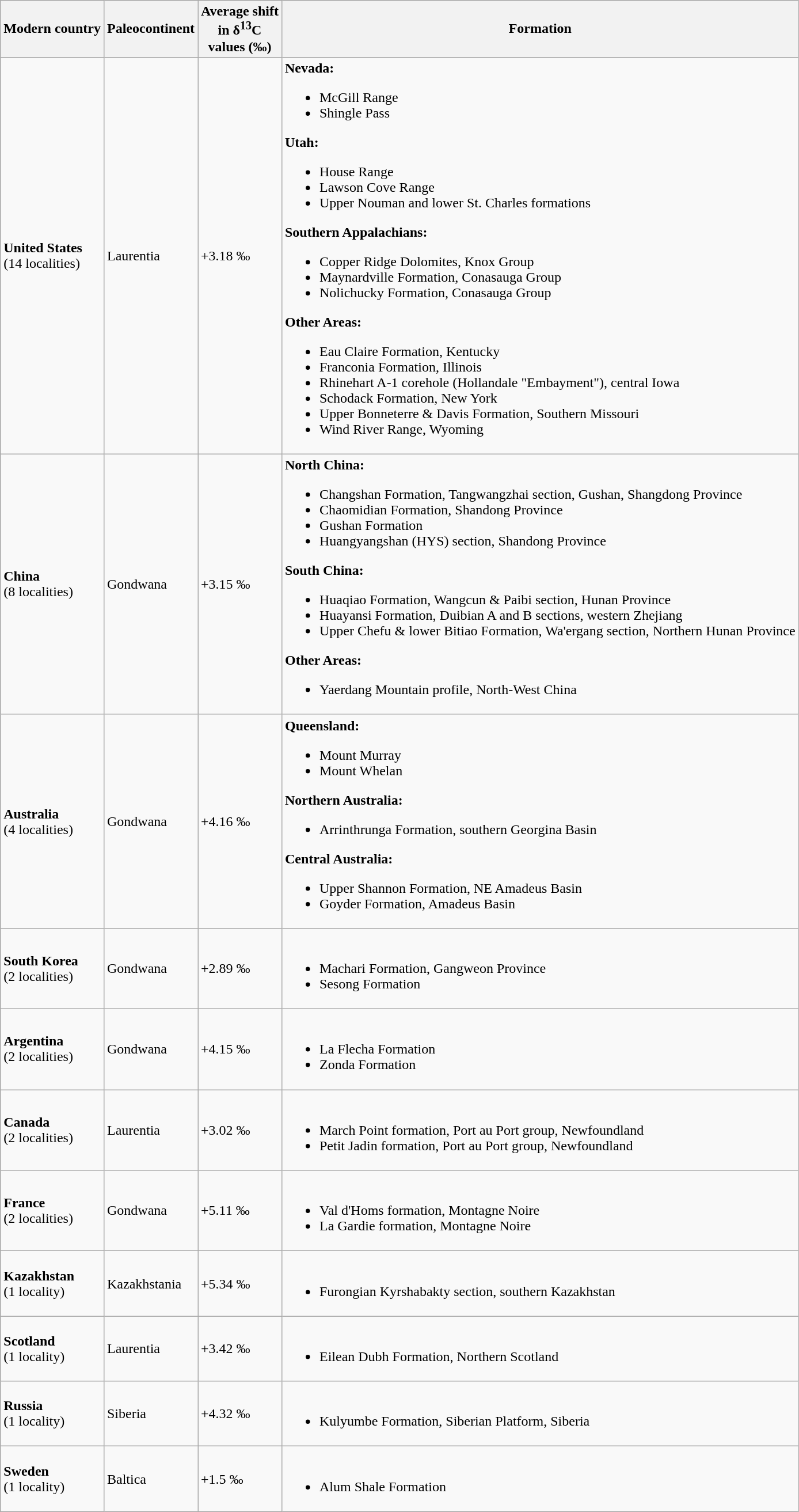<table class="wikitable">
<tr>
<th>Modern country</th>
<th>Paleocontinent</th>
<th>Average shift<br>in δ<sup>13</sup>C<br>values (‰)</th>
<th>Formation</th>
</tr>
<tr>
<td><strong>United States</strong><br>(14 localities)</td>
<td>Laurentia</td>
<td>+3.18 ‰</td>
<td><strong>Nevada:</strong><br><ul><li>McGill Range</li><li>Shingle Pass</li></ul><strong>Utah:</strong><ul><li>House Range</li><li>Lawson Cove Range</li><li>Upper Nouman and lower St. Charles formations</li></ul><strong>Southern Appalachians:</strong><ul><li>Copper Ridge Dolomites, Knox Group</li><li>Maynardville Formation, Conasauga Group</li><li>Nolichucky Formation, Conasauga Group</li></ul><strong>Other Areas:</strong><ul><li>Eau Claire Formation, Kentucky</li><li>Franconia Formation, Illinois</li><li>Rhinehart A-1 corehole (Hollandale "Embayment"), central Iowa</li><li>Schodack Formation, New York</li><li>Upper Bonneterre & Davis Formation, Southern Missouri</li><li>Wind River Range, Wyoming</li></ul></td>
</tr>
<tr>
<td><strong>China</strong><br>(8 localities)</td>
<td>Gondwana</td>
<td>+3.15 ‰</td>
<td><strong>North China:</strong><br><ul><li>Changshan Formation, Tangwangzhai section, Gushan, Shangdong Province</li><li>Chaomidian Formation, Shandong Province</li><li>Gushan Formation</li><li>Huangyangshan (HYS) section, Shandong Province</li></ul><strong>South China:</strong><ul><li>Huaqiao Formation, Wangcun & Paibi section, Hunan Province</li><li>Huayansi Formation, Duibian A and B sections, western Zhejiang</li><li>Upper Chefu & lower Bitiao Formation, Wa'ergang section, Northern Hunan Province</li></ul><strong>Other Areas:</strong><ul><li>Yaerdang Mountain profile, North-West China<strong></strong></li></ul></td>
</tr>
<tr>
<td><strong>Australia</strong><br>(4 localities)<br></td>
<td>Gondwana</td>
<td>+4.16 ‰</td>
<td><strong> Queensland: </strong><br><ul><li>Mount Murray</li><li>Mount Whelan</li></ul><strong>Northern Australia:</strong><ul><li>Arrinthrunga Formation, southern Georgina Basin</li></ul><strong>Central Australia:</strong><ul><li>Upper Shannon Formation, NE Amadeus Basin</li><li>Goyder Formation, Amadeus Basin<strong></strong></li></ul></td>
</tr>
<tr>
<td><strong>South Korea</strong><br>(2 localities)</td>
<td>Gondwana</td>
<td>+2.89 ‰</td>
<td><br><ul><li>Machari Formation, Gangweon Province</li><li>Sesong Formation</li></ul></td>
</tr>
<tr>
<td><strong>Argentina</strong><br>(2 localities)</td>
<td>Gondwana</td>
<td>+4.15 ‰</td>
<td><br><ul><li>La Flecha Formation</li><li>Zonda Formation</li></ul></td>
</tr>
<tr>
<td><strong>Canada</strong><br>(2 localities)</td>
<td>Laurentia</td>
<td>+3.02 ‰</td>
<td><br><ul><li>March Point formation, Port au Port group, Newfoundland</li><li>Petit Jadin formation, Port au Port group, Newfoundland</li></ul></td>
</tr>
<tr>
<td><strong>France</strong><br>(2 localities)</td>
<td>Gondwana</td>
<td>+5.11 ‰</td>
<td><br><ul><li>Val d'Homs formation, Montagne Noire</li><li>La Gardie formation, Montagne Noire</li></ul></td>
</tr>
<tr>
<td><strong>Kazakhstan</strong><br>(1 locality)</td>
<td>Kazakhstania</td>
<td>+5.34 ‰</td>
<td><br><ul><li>Furongian Kyrshabakty section, southern Kazakhstan</li></ul></td>
</tr>
<tr>
<td><strong>Scotland</strong><br>(1 locality)</td>
<td>Laurentia</td>
<td>+3.42 ‰</td>
<td><br><ul><li>Eilean Dubh Formation,  Northern Scotland</li></ul></td>
</tr>
<tr>
<td><strong>Russia</strong><br>(1 locality)</td>
<td>Siberia</td>
<td>+4.32 ‰</td>
<td><br><ul><li>Kulyumbe Formation, Siberian Platform, Siberia</li></ul></td>
</tr>
<tr>
<td><strong>Sweden</strong> <br>(1 locality)</td>
<td>Baltica</td>
<td>+1.5 ‰</td>
<td><br><ul><li>Alum Shale Formation</li></ul></td>
</tr>
</table>
